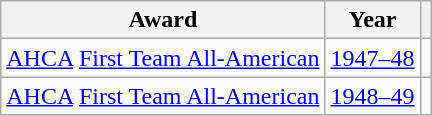<table class="wikitable">
<tr>
<th>Award</th>
<th>Year</th>
<th></th>
</tr>
<tr>
<td><a href='#'>AHCA</a> <a href='#'>First Team All-American</a></td>
<td><a href='#'>1947–48</a></td>
<td></td>
</tr>
<tr>
<td><a href='#'>AHCA</a> <a href='#'>First Team All-American</a></td>
<td><a href='#'>1948–49</a></td>
<td></td>
</tr>
<tr>
</tr>
</table>
